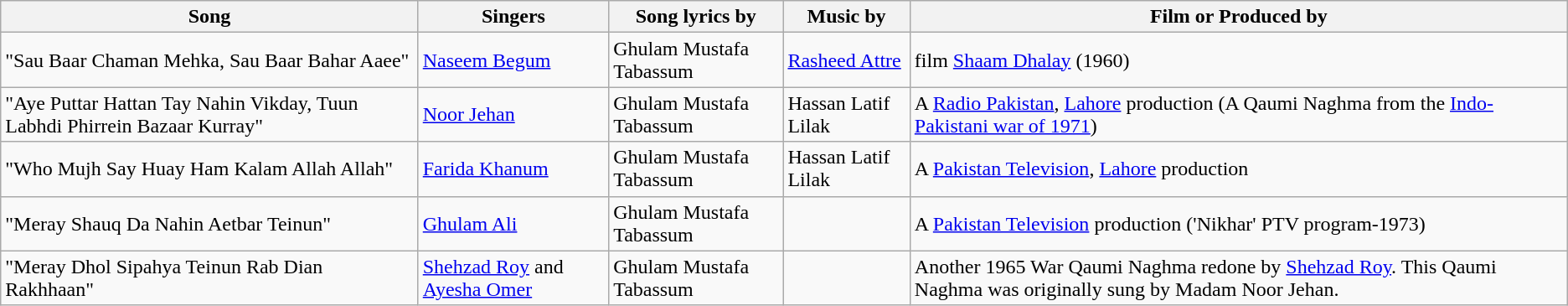<table class="wikitable">
<tr>
<th>Song</th>
<th>Singers</th>
<th>Song lyrics by</th>
<th>Music by</th>
<th>Film or Produced by</th>
</tr>
<tr>
<td>"Sau Baar Chaman Mehka, Sau Baar Bahar Aaee" </td>
<td><a href='#'>Naseem Begum</a></td>
<td>Ghulam Mustafa Tabassum</td>
<td><a href='#'>Rasheed Attre</a></td>
<td>film <a href='#'>Shaam Dhalay</a> (1960)</td>
</tr>
<tr>
<td>"Aye Puttar Hattan Tay Nahin Vikday, Tuun Labhdi Phirrein Bazaar Kurray"</td>
<td><a href='#'>Noor Jehan</a></td>
<td>Ghulam Mustafa Tabassum</td>
<td>Hassan Latif Lilak</td>
<td>A <a href='#'>Radio Pakistan</a>, <a href='#'>Lahore</a> production (A Qaumi Naghma from the <a href='#'>Indo-Pakistani war of 1971</a>)</td>
</tr>
<tr>
<td>"Who Mujh Say Huay Ham Kalam Allah Allah"</td>
<td><a href='#'>Farida Khanum</a></td>
<td>Ghulam Mustafa Tabassum</td>
<td>Hassan Latif Lilak</td>
<td>A <a href='#'>Pakistan Television</a>, <a href='#'>Lahore</a> production</td>
</tr>
<tr>
<td>"Meray Shauq Da Nahin Aetbar Teinun"</td>
<td><a href='#'>Ghulam Ali</a></td>
<td>Ghulam Mustafa Tabassum</td>
<td></td>
<td>A <a href='#'>Pakistan Television</a> production ('Nikhar' PTV program-1973)</td>
</tr>
<tr>
<td>"Meray Dhol Sipahya Teinun Rab Dian Rakhhaan"</td>
<td><a href='#'>Shehzad Roy</a> and <a href='#'>Ayesha Omer</a></td>
<td>Ghulam Mustafa Tabassum</td>
<td></td>
<td>Another 1965 War Qaumi Naghma redone by <a href='#'>Shehzad Roy</a>. This Qaumi Naghma was originally sung by Madam Noor Jehan.</td>
</tr>
</table>
